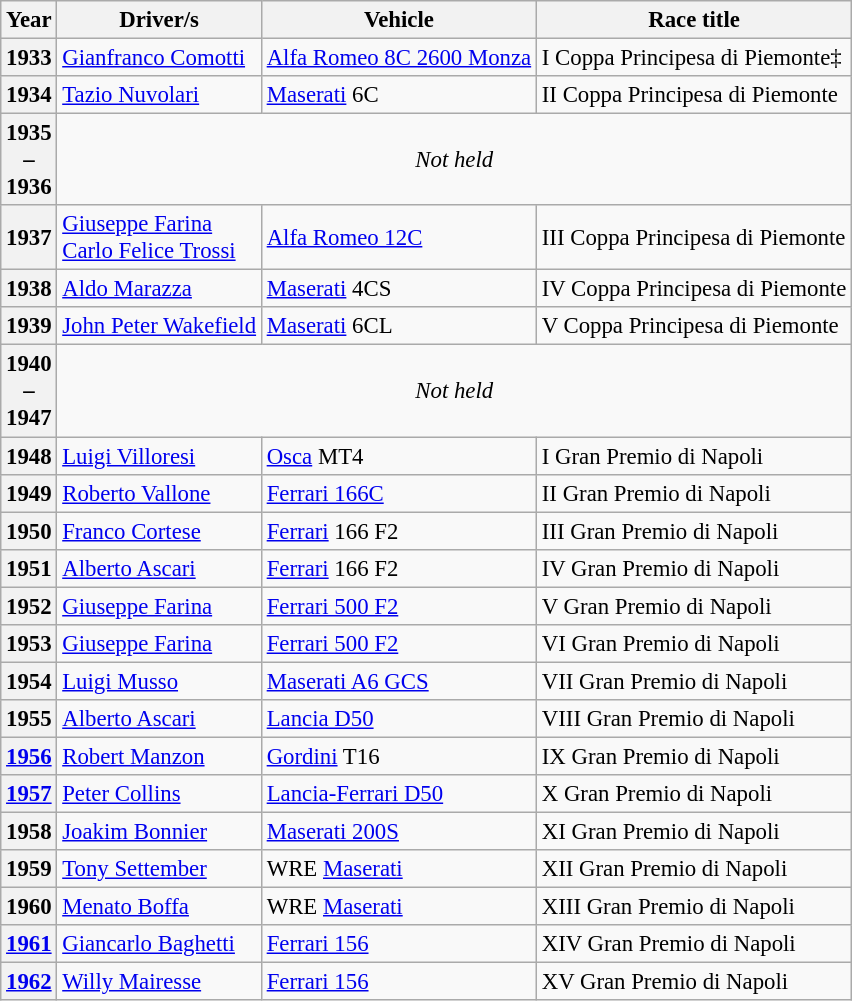<table class="wikitable" style="font-size: 95%;">
<tr>
<th>Year</th>
<th>Driver/s</th>
<th>Vehicle</th>
<th>Race title</th>
</tr>
<tr>
<th>1933</th>
<td> <a href='#'>Gianfranco Comotti</a></td>
<td><a href='#'>Alfa Romeo 8C 2600 Monza</a></td>
<td>I Coppa Principesa di Piemonte‡</td>
</tr>
<tr>
<th>1934</th>
<td> <a href='#'>Tazio Nuvolari</a></td>
<td><a href='#'>Maserati</a> 6C</td>
<td>II Coppa Principesa di Piemonte</td>
</tr>
<tr>
<th>1935<br>–<br>1936</th>
<td colspan=3 align=center><em>Not held</em></td>
</tr>
<tr>
<th>1937</th>
<td> <a href='#'>Giuseppe Farina</a><br> <a href='#'>Carlo Felice Trossi</a></td>
<td><a href='#'>Alfa Romeo 12C</a></td>
<td>III Coppa Principesa di Piemonte</td>
</tr>
<tr>
<th>1938</th>
<td> <a href='#'>Aldo Marazza</a></td>
<td><a href='#'>Maserati</a> 4CS</td>
<td>IV Coppa Principesa di Piemonte</td>
</tr>
<tr>
<th>1939</th>
<td> <a href='#'>John Peter Wakefield</a></td>
<td><a href='#'>Maserati</a> 6CL</td>
<td>V Coppa Principesa di Piemonte</td>
</tr>
<tr>
<th>1940<br>–<br>1947</th>
<td colspan=3 align=center><em>Not held</em></td>
</tr>
<tr>
<th>1948</th>
<td> <a href='#'>Luigi Villoresi</a></td>
<td><a href='#'>Osca</a> MT4</td>
<td>I Gran Premio di Napoli</td>
</tr>
<tr>
<th>1949</th>
<td> <a href='#'>Roberto Vallone</a></td>
<td><a href='#'>Ferrari 166C</a></td>
<td>II Gran Premio di Napoli</td>
</tr>
<tr>
<th>1950</th>
<td> <a href='#'>Franco Cortese</a></td>
<td><a href='#'>Ferrari</a> 166 F2</td>
<td>III Gran Premio di Napoli</td>
</tr>
<tr>
<th>1951</th>
<td> <a href='#'>Alberto Ascari</a></td>
<td><a href='#'>Ferrari</a> 166 F2</td>
<td>IV Gran Premio di Napoli</td>
</tr>
<tr>
<th>1952</th>
<td> <a href='#'>Giuseppe Farina</a></td>
<td><a href='#'>Ferrari 500 F2</a></td>
<td>V Gran Premio di Napoli</td>
</tr>
<tr>
<th>1953</th>
<td> <a href='#'>Giuseppe Farina</a></td>
<td><a href='#'>Ferrari 500 F2</a></td>
<td>VI Gran Premio di Napoli</td>
</tr>
<tr>
<th>1954</th>
<td> <a href='#'>Luigi Musso</a></td>
<td><a href='#'>Maserati A6 GCS</a></td>
<td>VII Gran Premio di Napoli</td>
</tr>
<tr>
<th>1955</th>
<td> <a href='#'>Alberto Ascari</a></td>
<td><a href='#'>Lancia D50</a></td>
<td>VIII Gran Premio di Napoli</td>
</tr>
<tr>
<th><a href='#'>1956</a></th>
<td> <a href='#'>Robert Manzon</a></td>
<td><a href='#'>Gordini</a> T16</td>
<td>IX Gran Premio di Napoli</td>
</tr>
<tr>
<th><a href='#'>1957</a></th>
<td> <a href='#'>Peter Collins</a></td>
<td><a href='#'>Lancia-Ferrari D50</a></td>
<td>X Gran Premio di Napoli</td>
</tr>
<tr>
<th>1958</th>
<td> <a href='#'>Joakim Bonnier</a></td>
<td><a href='#'>Maserati 200S</a></td>
<td>XI Gran Premio di Napoli</td>
</tr>
<tr>
<th>1959</th>
<td> <a href='#'>Tony Settember</a></td>
<td>WRE <a href='#'>Maserati</a></td>
<td>XII Gran Premio di Napoli</td>
</tr>
<tr>
<th>1960</th>
<td> <a href='#'>Menato Boffa</a></td>
<td>WRE <a href='#'>Maserati</a></td>
<td>XIII Gran Premio di Napoli</td>
</tr>
<tr>
<th><a href='#'>1961</a></th>
<td> <a href='#'>Giancarlo Baghetti</a></td>
<td><a href='#'>Ferrari 156</a></td>
<td>XIV Gran Premio di Napoli</td>
</tr>
<tr>
<th><a href='#'>1962</a></th>
<td> <a href='#'>Willy Mairesse</a></td>
<td><a href='#'>Ferrari 156</a></td>
<td>XV Gran Premio di Napoli</td>
</tr>
</table>
